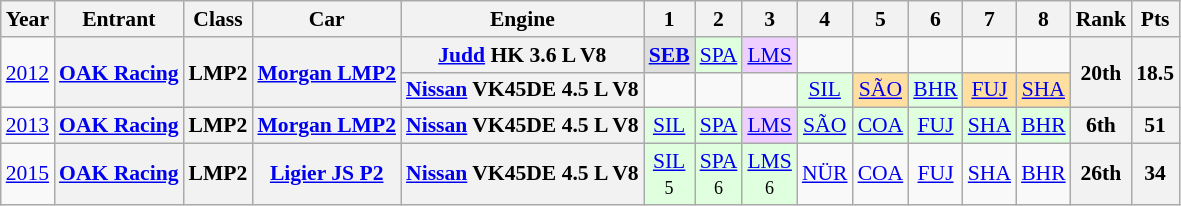<table class="wikitable" style="text-align:center; font-size:90%">
<tr>
<th>Year</th>
<th>Entrant</th>
<th>Class</th>
<th>Car</th>
<th>Engine</th>
<th>1</th>
<th>2</th>
<th>3</th>
<th>4</th>
<th>5</th>
<th>6</th>
<th>7</th>
<th>8</th>
<th>Rank</th>
<th>Pts</th>
</tr>
<tr>
<td rowspan=2><a href='#'>2012</a></td>
<th rowspan=2><a href='#'>OAK Racing</a></th>
<th rowspan=2>LMP2</th>
<th rowspan=2><a href='#'>Morgan LMP2</a></th>
<th><a href='#'>Judd</a> HK 3.6 L V8</th>
<td style="background:#DFDFDF;"><strong><a href='#'>SEB</a></strong><br></td>
<td style="background:#DFFFDF;"><a href='#'>SPA</a><br></td>
<td style="background:#EFCFFF;"><a href='#'>LMS</a><br></td>
<td></td>
<td></td>
<td></td>
<td></td>
<td></td>
<th rowspan=2>20th</th>
<th rowspan=2>18.5</th>
</tr>
<tr>
<th><a href='#'>Nissan</a> VK45DE 4.5 L V8</th>
<td></td>
<td></td>
<td></td>
<td style="background:#DFFFDF;"><a href='#'>SIL</a><br></td>
<td style="background:#FFDF9F;"><a href='#'>SÃO</a><br></td>
<td style="background:#DFFFDF;"><a href='#'>BHR</a><br></td>
<td style="background:#FFDF9F;"><a href='#'>FUJ</a><br></td>
<td style="background:#FFDF9F;"><a href='#'>SHA</a><br></td>
</tr>
<tr>
<td><a href='#'>2013</a></td>
<th><a href='#'>OAK Racing</a></th>
<th>LMP2</th>
<th><a href='#'>Morgan LMP2</a></th>
<th><a href='#'>Nissan</a> VK45DE 4.5 L V8</th>
<td style="background:#DFFFDF;"><a href='#'>SIL</a><br></td>
<td style="background:#DFFFDF;"><a href='#'>SPA</a><br></td>
<td style="background:#EFCFFF;"><a href='#'>LMS</a><br></td>
<td style="background:#DFFFDF;"><a href='#'>SÃO</a><br></td>
<td style="background:#DFFFDF;"><a href='#'>COA</a><br></td>
<td style="background:#DFFFDF;"><a href='#'>FUJ</a><br></td>
<td style="background:#DFFFDF;"><a href='#'>SHA</a><br></td>
<td style="background:#DFFFDF;"><a href='#'>BHR</a><br></td>
<th>6th</th>
<th>51</th>
</tr>
<tr>
<td><a href='#'>2015</a></td>
<th><a href='#'>OAK Racing</a></th>
<th>LMP2</th>
<th><a href='#'>Ligier JS P2</a></th>
<th><a href='#'>Nissan</a> VK45DE 4.5 L V8</th>
<td style="background:#DFFFDF;"><a href='#'>SIL</a><br><small>5</small></td>
<td style="background:#DFFFDF;"><a href='#'>SPA</a><br><small>6</small></td>
<td style="background:#DFFFDF;"><a href='#'>LMS</a><br><small>6</small></td>
<td><a href='#'>NÜR</a></td>
<td><a href='#'>COA</a></td>
<td><a href='#'>FUJ</a></td>
<td><a href='#'>SHA</a></td>
<td><a href='#'>BHR</a></td>
<th>26th</th>
<th>34</th>
</tr>
</table>
